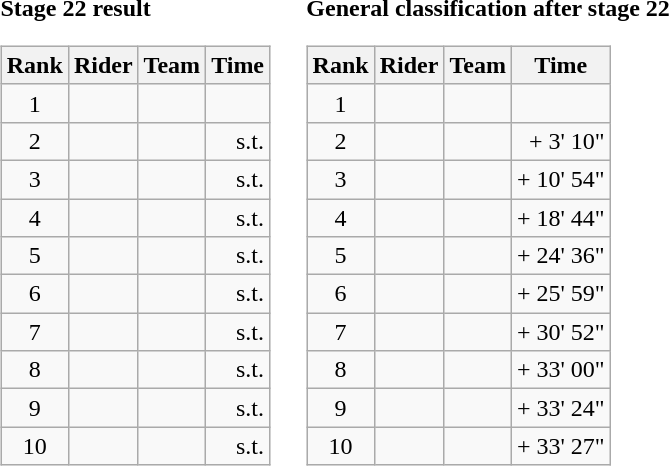<table>
<tr>
<td><strong>Stage 22 result</strong><br><table class="wikitable">
<tr>
<th scope="col">Rank</th>
<th scope="col">Rider</th>
<th scope="col">Team</th>
<th scope="col">Time</th>
</tr>
<tr>
<td style="text-align:center;">1</td>
<td></td>
<td></td>
<td style="text-align:right;"></td>
</tr>
<tr>
<td style="text-align:center;">2</td>
<td></td>
<td></td>
<td style="text-align:right;">s.t.</td>
</tr>
<tr>
<td style="text-align:center;">3</td>
<td></td>
<td></td>
<td style="text-align:right;">s.t.</td>
</tr>
<tr>
<td style="text-align:center;">4</td>
<td></td>
<td></td>
<td style="text-align:right;">s.t.</td>
</tr>
<tr>
<td style="text-align:center;">5</td>
<td></td>
<td></td>
<td style="text-align:right;">s.t.</td>
</tr>
<tr>
<td style="text-align:center;">6</td>
<td></td>
<td></td>
<td style="text-align:right;">s.t.</td>
</tr>
<tr>
<td style="text-align:center;">7</td>
<td></td>
<td></td>
<td style="text-align:right;">s.t.</td>
</tr>
<tr>
<td style="text-align:center;">8</td>
<td></td>
<td></td>
<td style="text-align:right;">s.t.</td>
</tr>
<tr>
<td style="text-align:center;">9</td>
<td></td>
<td></td>
<td style="text-align:right;">s.t.</td>
</tr>
<tr>
<td style="text-align:center;">10</td>
<td></td>
<td></td>
<td style="text-align:right;">s.t.</td>
</tr>
</table>
</td>
<td></td>
<td><strong>General classification after stage 22</strong><br><table class="wikitable">
<tr>
<th scope="col">Rank</th>
<th scope="col">Rider</th>
<th scope="col">Team</th>
<th scope="col">Time</th>
</tr>
<tr>
<td style="text-align:center;">1</td>
<td> </td>
<td></td>
<td style="text-align:right;"></td>
</tr>
<tr>
<td style="text-align:center;">2</td>
<td></td>
<td></td>
<td style="text-align:right;">+ 3' 10"</td>
</tr>
<tr>
<td style="text-align:center;">3</td>
<td></td>
<td></td>
<td style="text-align:right;">+ 10' 54"</td>
</tr>
<tr>
<td style="text-align:center;">4</td>
<td></td>
<td></td>
<td style="text-align:right;">+ 18' 44"</td>
</tr>
<tr>
<td style="text-align:center;">5</td>
<td></td>
<td></td>
<td style="text-align:right;">+ 24' 36"</td>
</tr>
<tr>
<td style="text-align:center;">6</td>
<td></td>
<td></td>
<td style="text-align:right;">+ 25' 59"</td>
</tr>
<tr>
<td style="text-align:center;">7</td>
<td></td>
<td></td>
<td style="text-align:right;">+ 30' 52"</td>
</tr>
<tr>
<td style="text-align:center;">8</td>
<td></td>
<td></td>
<td style="text-align:right;">+ 33' 00"</td>
</tr>
<tr>
<td style="text-align:center;">9</td>
<td></td>
<td></td>
<td style="text-align:right;">+ 33' 24"</td>
</tr>
<tr>
<td style="text-align:center;">10</td>
<td></td>
<td></td>
<td style="text-align:right;">+ 33' 27"</td>
</tr>
</table>
</td>
</tr>
</table>
